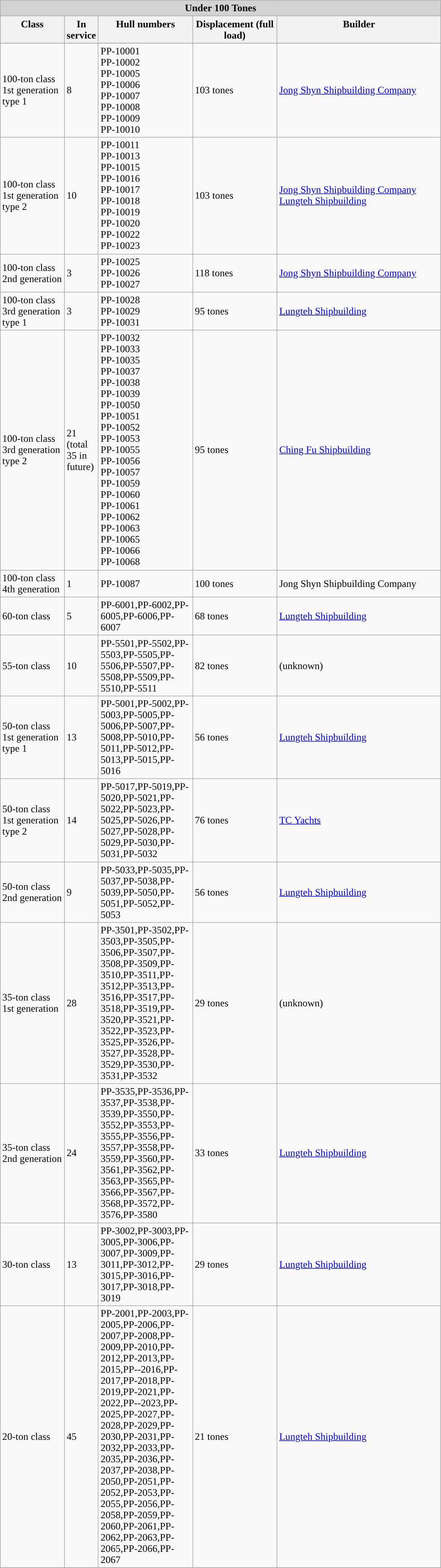<table class="wikitable sortable" style="margin-left:auto;margin-right:auto;text-align: left;”">
<tr>
<th style="align: center; background:#D3D3D3;" colspan="8">Under 100 Tones</th>
</tr>
<tr valign="top">
<th style="width: 6em" class="unsortable">Class</th>
<th style="width: 2em">In service</th>
<th style="width: 9em">Hull numbers</th>
<th style="width: 8em" data-sort-type="number">Displacement (full load)</th>
<th style="width: 16em">Builder</th>
</tr>
<tr valign="top">
</tr>
<tr>
<td>100-ton class 1st generation type 1</td>
<td>8</td>
<td>PP-10001 <br> PP-10002 <br> PP-10005 <br> PP-10006 <br> PP-10007 <br> PP-10008 <br> PP-10009 <br> PP-10010</td>
<td>103 tones</td>
<td><a href='#'>Jong Shyn Shipbuilding Company</a></td>
</tr>
<tr>
<td>100-ton class 1st generation type 2</td>
<td>10</td>
<td>PP-10011 <br> PP-10013 <br> PP-10015 <br> PP-10016 <br> PP-10017 <br> PP-10018 <br> PP-10019 <br> PP-10020 <br> PP-10022 <br> PP-10023</td>
<td>103 tones</td>
<td><a href='#'>Jong Shyn Shipbuilding Company</a> <br> <a href='#'>Lungteh Shipbuilding</a></td>
</tr>
<tr>
<td>100-ton class 2nd generation</td>
<td>3</td>
<td>PP-10025 <br> PP-10026 <br> PP-10027</td>
<td>118 tones</td>
<td><a href='#'>Jong Shyn Shipbuilding Company</a></td>
</tr>
<tr>
<td>100-ton class 3rd generation type 1</td>
<td>3</td>
<td>PP-10028 <br> PP-10029 <br> PP-10031</td>
<td>95 tones</td>
<td><a href='#'>Lungteh Shipbuilding</a></td>
</tr>
<tr>
<td>100-ton class 3rd generation type 2</td>
<td>21 <br> (total 35 in future)</td>
<td>PP-10032 <br> PP-10033 <br> PP-10035 <br> PP-10037 <br> PP-10038 <br> PP-10039 <br> PP-10050 <br> PP-10051 <br> PP-10052 <br> PP-10053 <br> PP-10055 <br> PP-10056 <br> PP-10057 <br> PP-10059 <br> PP-10060 <br> PP-10061 <br> PP-10062 <br> PP-10063 <br> PP-10065 <br> PP-10066 <br> PP-10068</td>
<td>95 tones</td>
<td><a href='#'>Ching Fu Shipbuilding</a></td>
</tr>
<tr>
<td>100-ton class 4th generation</td>
<td>1</td>
<td>PP-10087</td>
<td>100 tones</td>
<td>Jong Shyn Shipbuilding Company</td>
</tr>
<tr>
<td>60-ton class</td>
<td>5</td>
<td>PP-6001,PP-6002,PP-6005,PP-6006,PP-6007</td>
<td>68 tones</td>
<td><a href='#'>Lungteh Shipbuilding</a></td>
</tr>
<tr>
<td>55-ton class</td>
<td>10</td>
<td>PP-5501,PP-5502,PP-5503,PP-5505,PP-5506,PP-5507,PP-5508,PP-5509,PP-5510,PP-5511</td>
<td>82 tones</td>
<td>(unknown)</td>
</tr>
<tr>
<td>50-ton class 1st generation type 1</td>
<td>13</td>
<td>PP-5001,PP-5002,PP-5003,PP-5005,PP-5006,PP-5007,PP-5008,PP-5010,PP-5011,PP-5012,PP-5013,PP-5015,PP-5016</td>
<td>56 tones</td>
<td><a href='#'>Lungteh Shipbuilding</a></td>
</tr>
<tr>
<td>50-ton class 1st generation type 2</td>
<td>14</td>
<td>PP-5017,PP-5019,PP-5020,PP-5021,PP-5022,PP-5023,PP-5025,PP-5026,PP-5027,PP-5028,PP-5029,PP-5030,PP-5031,PP-5032</td>
<td>76 tones</td>
<td><a href='#'>TC Yachts</a></td>
</tr>
<tr>
<td>50-ton class 2nd generation</td>
<td>9</td>
<td>PP-5033,PP-5035,PP-5037,PP-5038,PP-5039,PP-5050,PP-5051,PP-5052,PP-5053</td>
<td>56 tones</td>
<td><a href='#'>Lungteh Shipbuilding</a></td>
</tr>
<tr>
<td>35-ton class 1st generation</td>
<td>28</td>
<td>PP-3501,PP-3502,PP-3503,PP-3505,PP-3506,PP-3507,PP-3508,PP-3509,PP-3510,PP-3511,PP-3512,PP-3513,PP-3516,PP-3517,PP-3518,PP-3519,PP-3520,PP-3521,PP-3522,PP-3523,PP-3525,PP-3526,PP-3527,PP-3528,PP-3529,PP-3530,PP-3531,PP-3532</td>
<td>29 tones</td>
<td>(unknown)</td>
</tr>
<tr>
<td>35-ton class 2nd generation</td>
<td>24</td>
<td>PP-3535,PP-3536,PP-3537,PP-3538,PP-3539,PP-3550,PP-3552,PP-3553,PP-3555,PP-3556,PP-3557,PP-3558,PP-3559,PP-3560,PP-3561,PP-3562,PP-3563,PP-3565,PP-3566,PP-3567,PP-3568,PP-3572,PP-3576,PP-3580</td>
<td>33 tones</td>
<td><a href='#'>Lungteh Shipbuilding</a></td>
</tr>
<tr>
<td>30-ton class</td>
<td>13</td>
<td>PP-3002,PP-3003,PP-3005,PP-3006,PP-3007,PP-3009,PP-3011,PP-3012,PP-3015,PP-3016,PP-3017,PP-3018,PP-3019</td>
<td>29 tones</td>
<td><a href='#'>Lungteh Shipbuilding</a></td>
</tr>
<tr>
<td>20-ton class</td>
<td>45</td>
<td>PP-2001,PP-2003,PP-2005,PP-2006,PP-2007,PP-2008,PP-2009,PP-2010,PP-2012,PP-2013,PP-2015,PP-‐2016,PP-2017,PP-2018,PP-2019,PP-2021,PP-2022,PP-‐2023,PP-2025,PP-2027,PP-2028,PP-2029,PP-2030,PP-2031,PP-2032,PP-2033,PP-2035,PP-2036,PP-2037,PP-2038,PP-2050,PP-2051,PP-2052,PP-2053,PP-2055,PP-2056,PP-2058,PP-2059,PP-2060,PP-2061,PP-2062,PP-2063,PP-2065,PP-2066,PP-2067</td>
<td>21 tones</td>
<td><a href='#'>Lungteh Shipbuilding</a></td>
</tr>
<tr>
</tr>
</table>
